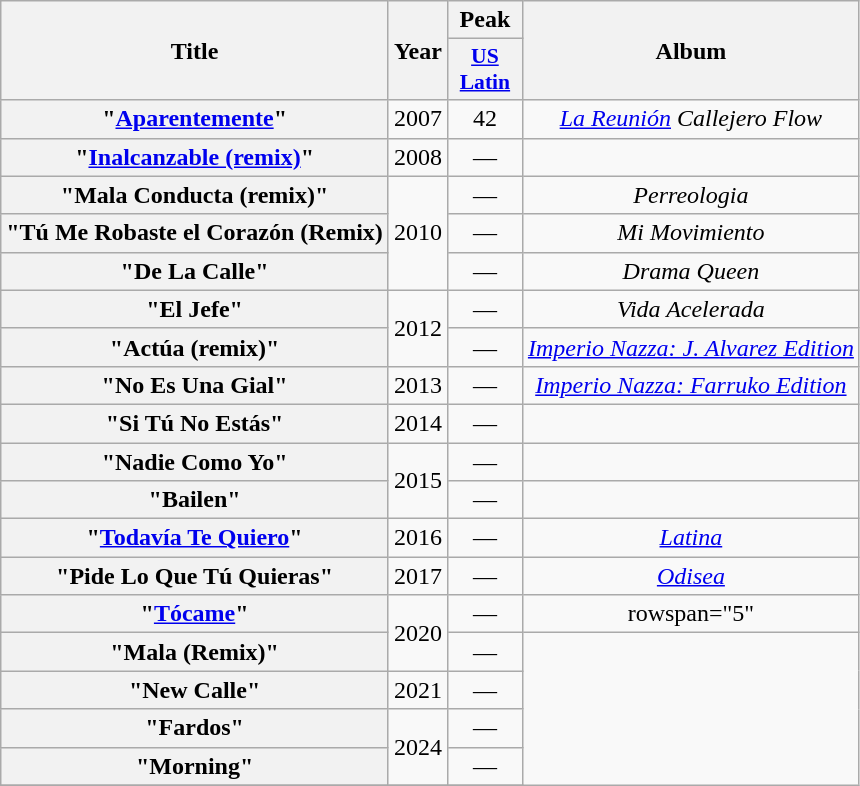<table class="wikitable plainrowheaders" style="text-align:center;">
<tr>
<th scope="col" rowspan="2">Title</th>
<th scope="col" rowspan="2">Year</th>
<th scope="col" colspan="1">Peak</th>
<th scope="col" rowspan="2">Album</th>
</tr>
<tr>
<th scope="col" style="width:3em;font-size:90%;"><a href='#'>US<br>Latin</a><br></th>
</tr>
<tr>
<th scope="row">"<a href='#'>Aparentemente</a>"<br></th>
<td>2007</td>
<td>42</td>
<td><em><a href='#'>La Reunión</a> Callejero Flow</em></td>
</tr>
<tr>
<th scope="row">"<a href='#'>Inalcanzable (remix)</a>"<br></th>
<td>2008</td>
<td>—</td>
<td></td>
</tr>
<tr>
<th scope="row">"Mala Conducta (remix)"<br></th>
<td rowspan="3">2010</td>
<td>—</td>
<td><em>Perreologia</em></td>
</tr>
<tr>
<th scope="row">"Tú Me Robaste el Corazón (Remix)<br></th>
<td>—</td>
<td><em>Mi Movimiento</em></td>
</tr>
<tr>
<th scope="row">"De La Calle"<br></th>
<td>—</td>
<td><em>Drama Queen</em></td>
</tr>
<tr>
<th scope="row">"El Jefe"<br></th>
<td rowspan="2">2012</td>
<td>—</td>
<td><em>Vida Acelerada</em></td>
</tr>
<tr>
<th scope="row">"Actúa (remix)"<br></th>
<td>—</td>
<td><em><a href='#'>Imperio Nazza: J. Alvarez Edition</a></em></td>
</tr>
<tr>
<th scope="row">"No Es Una Gial"<br></th>
<td>2013</td>
<td>—</td>
<td><em><a href='#'>Imperio Nazza: Farruko Edition</a></em></td>
</tr>
<tr>
<th scope="row">"Si Tú No Estás"<br></th>
<td>2014</td>
<td>—</td>
<td></td>
</tr>
<tr>
<th scope="row">"Nadie Como Yo"<br></th>
<td rowspan="2">2015</td>
<td>—</td>
<td></td>
</tr>
<tr>
<th scope="row">"Bailen"<br></th>
<td>—</td>
<td></td>
</tr>
<tr>
<th scope="row">"<a href='#'>Todavía Te Quiero</a>"<br></th>
<td>2016</td>
<td>—</td>
<td><em><a href='#'>Latina</a></em></td>
</tr>
<tr>
<th scope="row">"Pide Lo Que Tú Quieras"<br></th>
<td>2017</td>
<td>—</td>
<td><em><a href='#'>Odisea</a></em></td>
</tr>
<tr>
<th scope="row">"<a href='#'>Tócame</a>"<br></th>
<td rowspan="2">2020</td>
<td>—</td>
<td>rowspan="5" </td>
</tr>
<tr>
<th scope="row">"Mala (Remix)"<br></th>
<td>—</td>
</tr>
<tr>
<th scope="row">"New Calle"<br></th>
<td>2021</td>
<td>—</td>
</tr>
<tr>
<th scope="row">"Fardos"<br></th>
<td rowspan="2">2024</td>
<td>—</td>
</tr>
<tr>
<th scope="row">"Morning"<br></th>
<td>—</td>
</tr>
<tr>
</tr>
</table>
